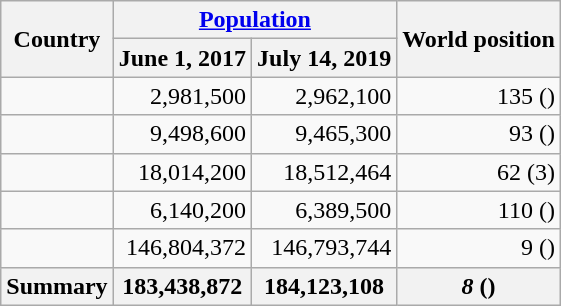<table class="wikitable sortable" style="text-align:right">
<tr>
<th rowspan="2">Country</th>
<th colspan="2"><a href='#'>Population</a></th>
<th rowspan="2">World position</th>
</tr>
<tr>
<th>June 1, 2017</th>
<th>July 14, 2019</th>
</tr>
<tr>
<td style="text-align:left;"></td>
<td>2,981,500</td>
<td>2,962,100</td>
<td>135 ()</td>
</tr>
<tr>
<td style="text-align:left;"></td>
<td>9,498,600</td>
<td>9,465,300</td>
<td>93 ()</td>
</tr>
<tr>
<td style="text-align:left;"></td>
<td>18,014,200</td>
<td>18,512,464</td>
<td>62 (3)</td>
</tr>
<tr>
<td style="text-align:left;"></td>
<td>6,140,200</td>
<td>6,389,500</td>
<td>110 ()</td>
</tr>
<tr>
<td style="text-align:left;"></td>
<td>146,804,372</td>
<td>146,793,744</td>
<td>9 ()</td>
</tr>
<tr>
<th>Summary</th>
<th>183,438,872</th>
<th>184,123,108</th>
<th><em>8</em> ()</th>
</tr>
</table>
